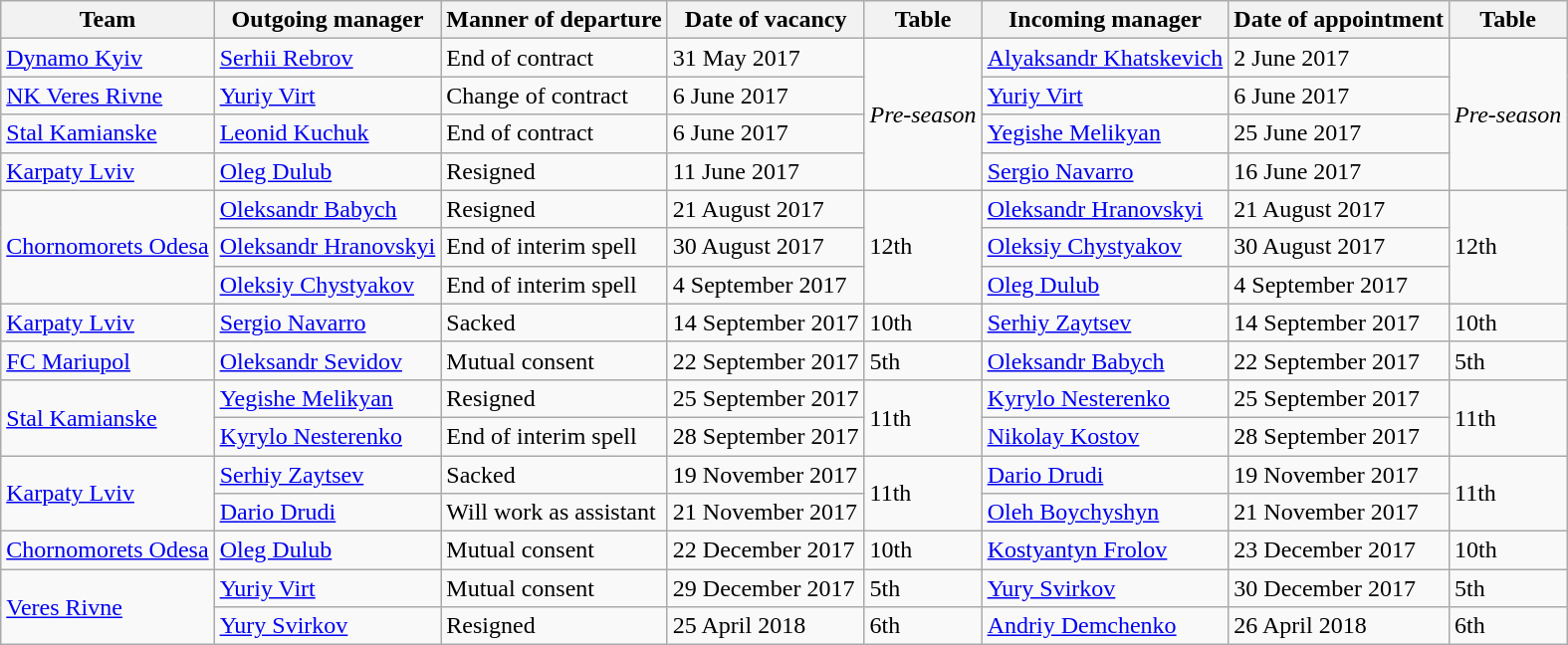<table class="wikitable sortable">
<tr>
<th>Team</th>
<th>Outgoing manager</th>
<th>Manner of departure</th>
<th>Date of vacancy</th>
<th>Table</th>
<th>Incoming manager</th>
<th>Date of appointment</th>
<th>Table</th>
</tr>
<tr>
<td><a href='#'>Dynamo Kyiv</a></td>
<td> <a href='#'>Serhii Rebrov</a></td>
<td>End of contract</td>
<td>31 May 2017</td>
<td rowspan=4><em>Pre-season</em></td>
<td> <a href='#'>Alyaksandr Khatskevich</a></td>
<td>2 June 2017</td>
<td rowspan=4><em>Pre-season</em></td>
</tr>
<tr>
<td><a href='#'>NK Veres Rivne</a></td>
<td> <a href='#'>Yuriy Virt</a> </td>
<td>Change of contract</td>
<td>6 June 2017</td>
<td> <a href='#'>Yuriy Virt</a></td>
<td>6 June 2017</td>
</tr>
<tr>
<td><a href='#'>Stal Kamianske</a></td>
<td> <a href='#'>Leonid Kuchuk</a></td>
<td>End of contract</td>
<td>6 June 2017</td>
<td> <a href='#'>Yegishe Melikyan</a></td>
<td>25 June 2017</td>
</tr>
<tr>
<td><a href='#'>Karpaty Lviv</a></td>
<td> <a href='#'>Oleg Dulub</a></td>
<td>Resigned</td>
<td>11 June 2017</td>
<td> <a href='#'>Sergio Navarro</a></td>
<td>16 June 2017</td>
</tr>
<tr>
<td rowspan="3"><a href='#'>Chornomorets Odesa</a></td>
<td> <a href='#'>Oleksandr Babych</a></td>
<td>Resigned</td>
<td>21 August 2017</td>
<td rowspan="3">12th</td>
<td> <a href='#'>Oleksandr Hranovskyi</a> </td>
<td>21 August 2017</td>
<td rowspan="3">12th</td>
</tr>
<tr>
<td> <a href='#'>Oleksandr Hranovskyi</a> </td>
<td>End of interim spell</td>
<td>30 August 2017</td>
<td> <a href='#'>Oleksiy Chystyakov</a> </td>
<td>30 August 2017</td>
</tr>
<tr>
<td> <a href='#'>Oleksiy Chystyakov</a> </td>
<td>End of interim spell</td>
<td>4 September 2017</td>
<td> <a href='#'>Oleg Dulub</a></td>
<td>4 September 2017</td>
</tr>
<tr>
<td><a href='#'>Karpaty Lviv</a></td>
<td> <a href='#'>Sergio Navarro</a></td>
<td>Sacked</td>
<td>14 September 2017</td>
<td>10th</td>
<td> <a href='#'>Serhiy Zaytsev</a></td>
<td>14 September 2017</td>
<td>10th</td>
</tr>
<tr>
<td><a href='#'>FC Mariupol</a></td>
<td> <a href='#'>Oleksandr Sevidov</a></td>
<td>Mutual consent</td>
<td>22 September 2017</td>
<td>5th</td>
<td> <a href='#'>Oleksandr Babych</a></td>
<td>22 September 2017</td>
<td>5th</td>
</tr>
<tr>
<td rowspan="2"><a href='#'>Stal Kamianske</a></td>
<td> <a href='#'>Yegishe Melikyan</a></td>
<td>Resigned</td>
<td>25 September 2017</td>
<td rowspan="2">11th</td>
<td> <a href='#'>Kyrylo Nesterenko</a>  </td>
<td>25 September 2017</td>
<td rowspan="2">11th</td>
</tr>
<tr>
<td> <a href='#'>Kyrylo Nesterenko</a> </td>
<td>End of interim spell</td>
<td>28 September 2017</td>
<td> <a href='#'>Nikolay Kostov</a></td>
<td>28 September 2017</td>
</tr>
<tr>
<td rowspan=2><a href='#'>Karpaty Lviv</a></td>
<td> <a href='#'>Serhiy Zaytsev</a></td>
<td>Sacked</td>
<td>19 November 2017</td>
<td rowspan=2>11th</td>
<td> <a href='#'>Dario Drudi</a> </td>
<td>19 November 2017</td>
<td rowspan=2>11th</td>
</tr>
<tr>
<td> <a href='#'>Dario Drudi</a> </td>
<td>Will work as assistant</td>
<td>21 November 2017</td>
<td> <a href='#'>Oleh Boychyshyn</a></td>
<td>21 November 2017</td>
</tr>
<tr>
<td><a href='#'>Chornomorets Odesa</a></td>
<td> <a href='#'>Oleg Dulub</a></td>
<td>Mutual consent</td>
<td>22 December 2017</td>
<td>10th</td>
<td> <a href='#'>Kostyantyn Frolov</a></td>
<td>23 December 2017</td>
<td>10th</td>
</tr>
<tr>
<td rowspan=2><a href='#'>Veres Rivne</a></td>
<td> <a href='#'>Yuriy Virt</a></td>
<td>Mutual consent</td>
<td>29 December 2017</td>
<td>5th</td>
<td> <a href='#'>Yury Svirkov</a></td>
<td>30 December 2017</td>
<td>5th</td>
</tr>
<tr>
<td> <a href='#'>Yury Svirkov</a></td>
<td>Resigned</td>
<td>25 April 2018</td>
<td>6th</td>
<td> <a href='#'>Andriy Demchenko</a> </td>
<td>26 April 2018</td>
<td>6th</td>
</tr>
</table>
